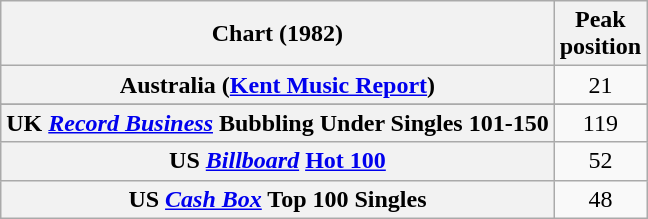<table class="wikitable sortable plainrowheaders" style="text-align:center">
<tr>
<th>Chart (1982)</th>
<th>Peak<br>position</th>
</tr>
<tr>
<th scope="row">Australia (<a href='#'>Kent Music Report</a>)</th>
<td style="text-align:center;">21</td>
</tr>
<tr>
</tr>
<tr>
<th scope="row">UK <em><a href='#'>Record Business</a></em> Bubbling Under Singles 101-150</th>
<td style="text-align:center;">119</td>
</tr>
<tr>
<th scope="row">US <em><a href='#'>Billboard</a></em> <a href='#'>Hot 100</a></th>
<td style="text-align:center;">52</td>
</tr>
<tr>
<th scope="row">US <em><a href='#'>Cash Box</a></em> Top 100 Singles</th>
<td style="text-align:center;">48</td>
</tr>
</table>
